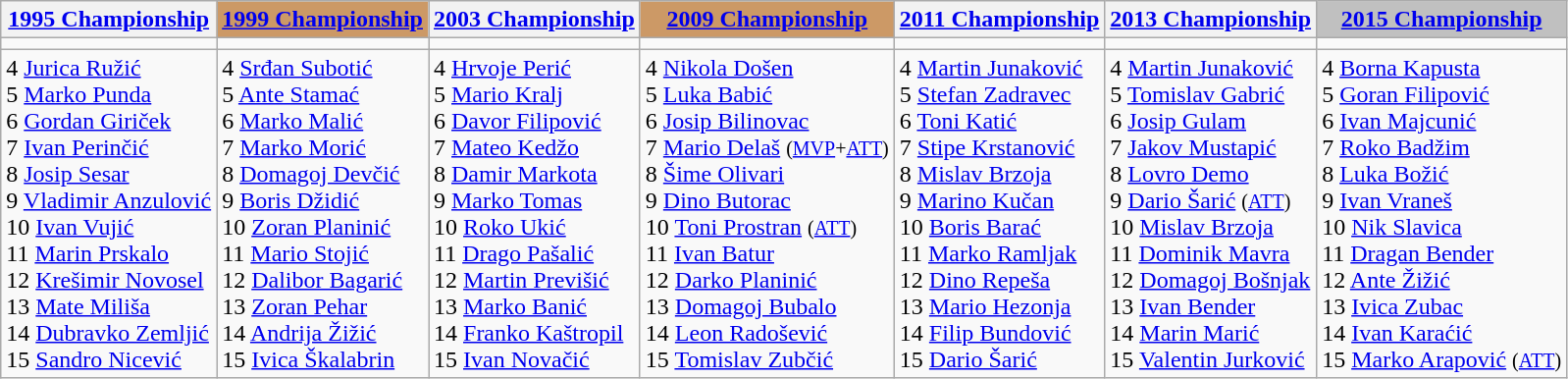<table class="wikitable">
<tr>
<th><a href='#'>1995 Championship</a></th>
<th style="background:#cc9966;"><a href='#'>1999 Championship</a></th>
<th><a href='#'>2003 Championship</a></th>
<th style="background:#cc9966;"><a href='#'>2009 Championship</a></th>
<th><a href='#'>2011 Championship</a></th>
<th><a href='#'>2013 Championship</a></th>
<th style="background:silver;"><a href='#'>2015 Championship</a></th>
</tr>
<tr>
<td></td>
<td></td>
<td></td>
<td></td>
<td></td>
<td></td>
<td></td>
</tr>
<tr>
<td valign=top>4 <a href='#'>Jurica Ružić</a> <br>5 <a href='#'>Marko Punda</a> <br>6 <a href='#'>Gordan Giriček</a> <br>7 <a href='#'>Ivan Perinčić</a> <br>8 <a href='#'>Josip Sesar</a> <br>9 <a href='#'>Vladimir Anzulović</a> <br>10 <a href='#'>Ivan Vujić</a> <br>11 <a href='#'>Marin Prskalo</a> <br>12 <a href='#'>Krešimir Novosel</a> <br>13 <a href='#'>Mate Miliša</a> <br>14 <a href='#'>Dubravko Zemljić</a> <br>15 <a href='#'>Sandro Nicević</a></td>
<td valign=top>4 <a href='#'>Srđan Subotić</a><br>5 <a href='#'>Ante Stamać</a><br>6 <a href='#'>Marko Malić</a><br>7 <a href='#'>Marko Morić</a><br>8 <a href='#'>Domagoj Devčić</a><br>9 <a href='#'>Boris Džidić</a><br>10 <a href='#'>Zoran Planinić</a><br>11 <a href='#'>Mario Stojić</a><br>12 <a href='#'>Dalibor Bagarić</a><br>13 <a href='#'>Zoran Pehar</a><br>14 <a href='#'>Andrija Žižić</a><br>15 <a href='#'>Ivica Škalabrin</a></td>
<td valign=top>4 <a href='#'>Hrvoje Perić</a><br>5 <a href='#'>Mario Kralj</a><br>6 <a href='#'>Davor Filipović</a><br>7 <a href='#'>Mateo Kedžo</a><br>8 <a href='#'>Damir Markota</a><br>9 <a href='#'>Marko Tomas</a><br>10 <a href='#'>Roko Ukić</a><br>11 <a href='#'>Drago Pašalić</a><br>12 <a href='#'>Martin Previšić</a><br>13 <a href='#'>Marko Banić</a><br>14 <a href='#'>Franko Kaštropil</a><br>15 <a href='#'>Ivan Novačić</a></td>
<td valign=top>4 <a href='#'>Nikola Došen</a><br>5 <a href='#'>Luka Babić</a><br>6 <a href='#'>Josip Bilinovac</a><br>7 <a href='#'>Mario Delaš</a> <small>(<a href='#'>MVP</a>+<a href='#'>ATT</a>)</small><br>8 <a href='#'>Šime Olivari</a><br>9 <a href='#'>Dino Butorac</a><br>10 <a href='#'>Toni Prostran</a> <small>(<a href='#'>ATT</a>)</small><br>11 <a href='#'>Ivan Batur</a><br>12 <a href='#'>Darko Planinić</a><br>13 <a href='#'>Domagoj Bubalo</a><br>14 <a href='#'>Leon Radošević</a><br>15 <a href='#'>Tomislav Zubčić</a></td>
<td valign=top>4 <a href='#'>Martin Junaković</a><br>5 <a href='#'>Stefan Zadravec</a><br>6 <a href='#'>Toni Katić</a><br>7 <a href='#'>Stipe Krstanović</a><br>8 <a href='#'>Mislav Brzoja</a><br>9 <a href='#'>Marino Kučan</a><br>10 <a href='#'>Boris Barać</a><br>11 <a href='#'>Marko Ramljak</a><br>12 <a href='#'>Dino Repeša</a><br>13 <a href='#'>Mario Hezonja</a><br>14 <a href='#'>Filip Bundović</a><br>15 <a href='#'>Dario Šarić</a></td>
<td valign=top>4 <a href='#'>Martin Junaković</a><br>5 <a href='#'>Tomislav Gabrić</a><br>6 <a href='#'>Josip Gulam</a><br>7 <a href='#'>Jakov Mustapić</a><br>8 <a href='#'>Lovro Demo</a><br>9 <a href='#'>Dario Šarić</a> <small>(<a href='#'>ATT</a>)</small><br>10 <a href='#'>Mislav Brzoja</a><br>11 <a href='#'>Dominik Mavra</a><br>12 <a href='#'>Domagoj Bošnjak</a><br>13 <a href='#'>Ivan Bender</a><br>14 <a href='#'>Marin Marić</a><br>15 <a href='#'>Valentin Jurković</a></td>
<td valign=top>4 <a href='#'>Borna Kapusta</a><br>5 <a href='#'>Goran Filipović</a><br>6 <a href='#'>Ivan Majcunić</a><br>7 <a href='#'>Roko Badžim</a><br>8 <a href='#'>Luka Božić</a><br>9 <a href='#'>Ivan Vraneš</a><br>10 <a href='#'>Nik Slavica</a><br>11 <a href='#'>Dragan Bender</a><br>12 <a href='#'>Ante Žižić</a><br>13 <a href='#'>Ivica Zubac</a><br>14 <a href='#'>Ivan Karaćić</a><br>15 <a href='#'>Marko Arapović</a> <small>(<a href='#'>ATT</a>)</small></td>
</tr>
</table>
